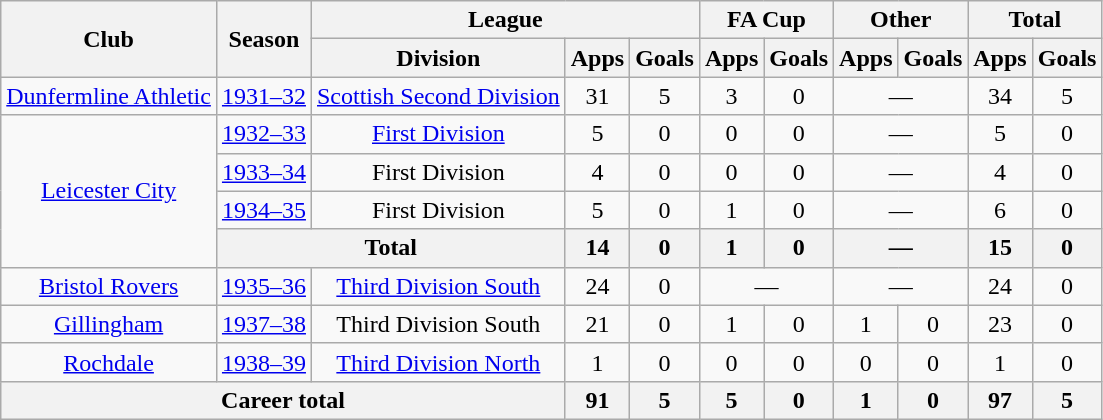<table class="wikitable" style="text-align:center">
<tr>
<th rowspan="2">Club</th>
<th rowspan="2">Season</th>
<th colspan="3">League</th>
<th colspan="2">FA Cup</th>
<th colspan="2">Other</th>
<th colspan="2">Total</th>
</tr>
<tr>
<th>Division</th>
<th>Apps</th>
<th>Goals</th>
<th>Apps</th>
<th>Goals</th>
<th>Apps</th>
<th>Goals</th>
<th>Apps</th>
<th>Goals</th>
</tr>
<tr>
<td><a href='#'>Dunfermline Athletic</a></td>
<td><a href='#'>1931–32</a></td>
<td><a href='#'>Scottish Second Division</a></td>
<td>31</td>
<td>5</td>
<td>3</td>
<td>0</td>
<td colspan="2">―</td>
<td>34</td>
<td>5</td>
</tr>
<tr>
<td rowspan="4"><a href='#'>Leicester City</a></td>
<td><a href='#'>1932–33</a></td>
<td><a href='#'>First Division</a></td>
<td>5</td>
<td>0</td>
<td>0</td>
<td>0</td>
<td colspan="2">―</td>
<td>5</td>
<td>0</td>
</tr>
<tr>
<td><a href='#'>1933–34</a></td>
<td>First Division</td>
<td>4</td>
<td>0</td>
<td>0</td>
<td>0</td>
<td colspan="2">―</td>
<td>4</td>
<td>0</td>
</tr>
<tr>
<td><a href='#'>1934–35</a></td>
<td>First Division</td>
<td>5</td>
<td>0</td>
<td>1</td>
<td>0</td>
<td colspan="2">―</td>
<td>6</td>
<td>0</td>
</tr>
<tr>
<th colspan="2">Total</th>
<th>14</th>
<th>0</th>
<th>1</th>
<th>0</th>
<th colspan="2">―</th>
<th>15</th>
<th>0</th>
</tr>
<tr>
<td><a href='#'>Bristol Rovers</a></td>
<td><a href='#'>1935–36</a></td>
<td><a href='#'>Third Division South</a></td>
<td>24</td>
<td>0</td>
<td colspan="2">―</td>
<td colspan="2">―</td>
<td>24</td>
<td>0</td>
</tr>
<tr>
<td><a href='#'>Gillingham</a></td>
<td><a href='#'>1937–38</a></td>
<td>Third Division South</td>
<td>21</td>
<td>0</td>
<td>1</td>
<td>0</td>
<td>1</td>
<td>0</td>
<td>23</td>
<td>0</td>
</tr>
<tr>
<td><a href='#'>Rochdale</a></td>
<td><a href='#'>1938–39</a></td>
<td><a href='#'>Third Division North</a></td>
<td>1</td>
<td>0</td>
<td>0</td>
<td>0</td>
<td>0</td>
<td>0</td>
<td>1</td>
<td>0</td>
</tr>
<tr>
<th colspan="3">Career total</th>
<th>91</th>
<th>5</th>
<th>5</th>
<th>0</th>
<th>1</th>
<th>0</th>
<th>97</th>
<th>5</th>
</tr>
</table>
